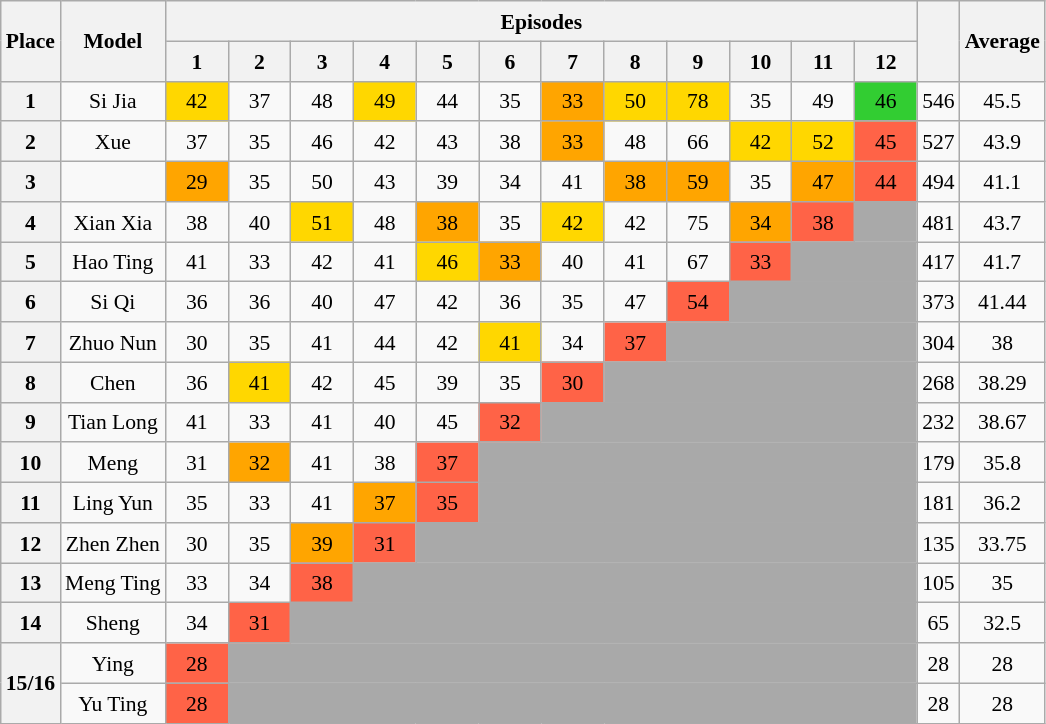<table style="text-align: center; font-size:90%; line-height:20px;" class="wikitable sortable">
<tr>
<th rowspan="2">Place</th>
<th rowspan="2">Model</th>
<th colspan="12">Episodes</th>
<th rowspan="2"></th>
<th rowspan="2">Average</th>
</tr>
<tr>
<th width="35">1</th>
<th width="35">2</th>
<th width="35">3</th>
<th width="35">4</th>
<th width="35">5</th>
<th width="35">6</th>
<th width="35">7</th>
<th width="35">8</th>
<th width="35">9</th>
<th width="35">10</th>
<th width="35">11</th>
<th width="35">12</th>
</tr>
<tr>
<th>1</th>
<td>Si Jia</td>
<td style="background:gold">42</td>
<td>37</td>
<td>48</td>
<td style="background:gold">49</td>
<td>44</td>
<td>35</td>
<td style="background:orange">33</td>
<td style="background:gold">50</td>
<td style="background:gold">78</td>
<td>35</td>
<td>49</td>
<td style="background:limegreen">46</td>
<td>546</td>
<td>45.5</td>
</tr>
<tr>
<th>2</th>
<td>Xue</td>
<td>37</td>
<td>35</td>
<td>46</td>
<td>42</td>
<td>43</td>
<td>38</td>
<td style="background:orange">33</td>
<td>48</td>
<td>66</td>
<td style="background:gold">42</td>
<td style="background:gold">52</td>
<td style="background:tomato">45</td>
<td>527</td>
<td>43.9</td>
</tr>
<tr>
<th>3</th>
<td></td>
<td style="background:orange">29</td>
<td>35</td>
<td>50</td>
<td>43</td>
<td>39</td>
<td>34</td>
<td>41</td>
<td style="background:orange">38</td>
<td style="background:orange">59</td>
<td>35</td>
<td style="background:orange">47</td>
<td style="background:tomato">44</td>
<td>494</td>
<td>41.1</td>
</tr>
<tr>
<th>4</th>
<td>Xian Xia</td>
<td>38</td>
<td>40</td>
<td style="background:gold">51</td>
<td>48</td>
<td style="background:orange">38</td>
<td>35</td>
<td style="background:gold">42</td>
<td>42</td>
<td>75</td>
<td style="background:orange">34</td>
<td style="background:tomato">38</td>
<td style="background:darkgray;" colspan="1"></td>
<td>481</td>
<td>43.7</td>
</tr>
<tr>
<th>5</th>
<td>Hao Ting</td>
<td>41</td>
<td>33</td>
<td>42</td>
<td>41</td>
<td style="background:gold">46</td>
<td style="background:orange">33</td>
<td>40</td>
<td>41</td>
<td>67</td>
<td style="background:tomato">33</td>
<td style="background:darkgray;" colspan="2"></td>
<td>417</td>
<td>41.7</td>
</tr>
<tr>
<th>6</th>
<td>Si Qi</td>
<td>36</td>
<td>36</td>
<td>40</td>
<td>47</td>
<td>42</td>
<td>36</td>
<td>35</td>
<td>47</td>
<td style="background:tomato">54</td>
<td style="background:darkgray;" colspan="3"></td>
<td>373</td>
<td>41.44</td>
</tr>
<tr>
<th>7</th>
<td>Zhuo Nun</td>
<td>30</td>
<td>35</td>
<td>41</td>
<td>44</td>
<td>42</td>
<td style="background:gold">41</td>
<td>34</td>
<td style="background:tomato">37</td>
<td style="background:darkgray;" colspan="4"></td>
<td>304</td>
<td>38</td>
</tr>
<tr>
<th>8</th>
<td>Chen</td>
<td>36</td>
<td style="background:gold">41</td>
<td>42</td>
<td>45</td>
<td>39</td>
<td>35</td>
<td style="background:tomato">30</td>
<td style="background:darkgray;" colspan="5"></td>
<td>268</td>
<td>38.29</td>
</tr>
<tr>
<th>9</th>
<td>Tian Long</td>
<td>41</td>
<td>33</td>
<td>41</td>
<td>40</td>
<td>45</td>
<td style="background:tomato">32</td>
<td style="background:darkgray;" colspan="6"></td>
<td>232</td>
<td>38.67</td>
</tr>
<tr>
<th>10</th>
<td>Meng</td>
<td>31</td>
<td style="background:orange">32</td>
<td>41</td>
<td>38</td>
<td style="background:tomato">37</td>
<td style="background:darkgray;" colspan="7"></td>
<td>179</td>
<td>35.8</td>
</tr>
<tr>
<th>11</th>
<td>Ling Yun</td>
<td>35</td>
<td>33</td>
<td>41</td>
<td style="background:orange">37</td>
<td style="background:tomato">35</td>
<td style="background:darkgray;" colspan="7"></td>
<td>181</td>
<td>36.2</td>
</tr>
<tr>
<th>12</th>
<td>Zhen Zhen</td>
<td>30</td>
<td>35</td>
<td style="background:orange">39</td>
<td style="background:tomato">31</td>
<td style="background:darkgray;" colspan="8"></td>
<td>135</td>
<td>33.75</td>
</tr>
<tr>
<th>13</th>
<td>Meng Ting</td>
<td>33</td>
<td>34</td>
<td style="background:tomato">38</td>
<td style="background:darkgray;" colspan="9"></td>
<td>105</td>
<td>35</td>
</tr>
<tr>
<th>14</th>
<td>Sheng</td>
<td>34</td>
<td style="background:tomato">31</td>
<td style="background:darkgray;" colspan="10"></td>
<td>65</td>
<td>32.5</td>
</tr>
<tr>
<th rowspan="2">15/16</th>
<td>Ying</td>
<td style="background:tomato">28</td>
<td style="background:darkgray;" colspan="11"></td>
<td>28</td>
<td>28</td>
</tr>
<tr>
<td>Yu Ting</td>
<td style="background:tomato">28</td>
<td style="background:darkgray;" colspan="11"></td>
<td>28</td>
<td>28</td>
</tr>
</table>
